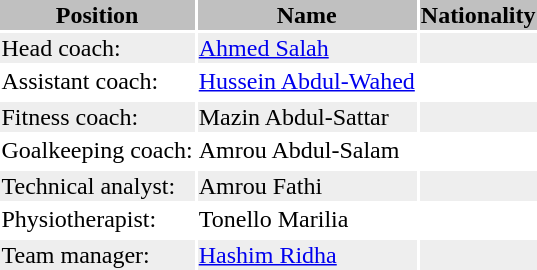<table class="toccolours">
<tr>
<th bgcolor=silver>Position</th>
<th bgcolor=silver>Name</th>
<th bgcolor=silver>Nationality</th>
</tr>
<tr bgcolor=#eeeeee>
<td>Head coach:</td>
<td><a href='#'>Ahmed Salah</a></td>
<td></td>
</tr>
<tr>
<td>Assistant coach:</td>
<td><a href='#'>Hussein Abdul-Wahed</a></td>
<td></td>
</tr>
<tr>
</tr>
<tr bgcolor=#eeeeee>
<td>Fitness coach:</td>
<td>Mazin Abdul-Sattar</td>
<td></td>
</tr>
<tr>
<td>Goalkeeping coach:</td>
<td>Amrou Abdul-Salam</td>
<td></td>
</tr>
<tr>
</tr>
<tr bgcolor=#eeeeee>
<td>Technical analyst:</td>
<td>Amrou Fathi</td>
<td></td>
</tr>
<tr>
<td>Physiotherapist:</td>
<td>Tonello Marilia</td>
<td></td>
</tr>
<tr>
</tr>
<tr bgcolor=#eeeeee>
<td>Team manager:</td>
<td><a href='#'>Hashim Ridha</a></td>
<td></td>
</tr>
<tr>
</tr>
</table>
